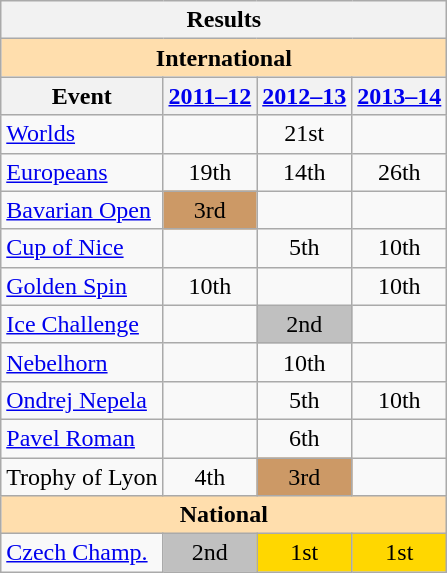<table class="wikitable" style="text-align:center">
<tr>
<th colspan=4 align=center><strong>Results</strong></th>
</tr>
<tr>
<th style="background-color: #ffdead; " colspan=4 align=center><strong>International</strong></th>
</tr>
<tr>
<th>Event</th>
<th><a href='#'>2011–12</a></th>
<th><a href='#'>2012–13</a></th>
<th><a href='#'>2013–14</a></th>
</tr>
<tr>
<td align=left><a href='#'>Worlds</a></td>
<td></td>
<td>21st</td>
<td></td>
</tr>
<tr>
<td align=left><a href='#'>Europeans</a></td>
<td>19th</td>
<td>14th</td>
<td>26th</td>
</tr>
<tr>
<td align=left><a href='#'>Bavarian Open</a></td>
<td bgcolor=cc9966>3rd</td>
<td></td>
<td></td>
</tr>
<tr>
<td align=left><a href='#'>Cup of Nice</a></td>
<td></td>
<td>5th</td>
<td>10th</td>
</tr>
<tr>
<td align=left><a href='#'>Golden Spin</a></td>
<td>10th</td>
<td></td>
<td>10th</td>
</tr>
<tr>
<td align=left><a href='#'>Ice Challenge</a></td>
<td></td>
<td bgcolor=silver>2nd</td>
<td></td>
</tr>
<tr>
<td align=left><a href='#'>Nebelhorn</a></td>
<td></td>
<td>10th</td>
<td></td>
</tr>
<tr>
<td align=left><a href='#'>Ondrej Nepela</a></td>
<td></td>
<td>5th</td>
<td>10th</td>
</tr>
<tr>
<td align=left><a href='#'>Pavel Roman</a></td>
<td></td>
<td>6th</td>
<td></td>
</tr>
<tr>
<td align=left>Trophy of Lyon</td>
<td>4th</td>
<td bgcolor=cc9966>3rd</td>
<td></td>
</tr>
<tr>
<th style="background-color: #ffdead; " colspan=4 align=center><strong>National</strong></th>
</tr>
<tr>
<td align=left><a href='#'>Czech Champ.</a></td>
<td bgcolor=silver>2nd</td>
<td bgcolor=gold>1st</td>
<td bgcolor=gold>1st</td>
</tr>
</table>
